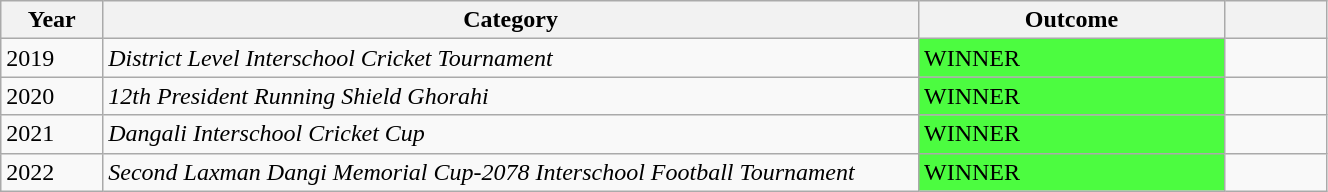<table class="wikitable" style="width:70%;" style="text-align:center;">
<tr>
<th width=5%>Year</th>
<th style="width:40%;">Category</th>
<th style="width:15%;">Outcome</th>
<th scope="col" style="width:5%;"></th>
</tr>
<tr>
<td style="text-align:left;">2019</td>
<td><em>District Level Interschool Cricket Tournament</em></td>
<td style="background:#4CFC40;">WINNER</td>
<td></td>
</tr>
<tr>
<td style="text-align:left;">2020</td>
<td><em>12th President Running Shield Ghorahi</em></td>
<td style="background:#4CFC40;">WINNER</td>
<td></td>
</tr>
<tr>
<td style="text-align:left;">2021</td>
<td><em>Dangali Interschool Cricket Cup</em></td>
<td style="background:#4CFC40;">WINNER</td>
<td></td>
</tr>
<tr>
<td style="text-align:left;">2022</td>
<td><em>Second Laxman Dangi Memorial Cup-2078 Interschool Football Tournament</em></td>
<td style="background:#4CFC40;">WINNER</td>
</tr>
</table>
